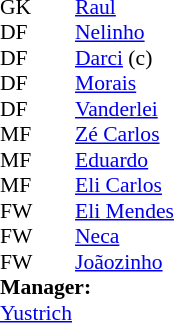<table cellspacing="0" cellpadding="0" style="font-size:90%; margin:0.2em auto;">
<tr>
<th width="25"></th>
<th width="25"></th>
</tr>
<tr>
<td>GK</td>
<td></td>
<td> <a href='#'>Raul</a></td>
</tr>
<tr>
<td>DF</td>
<td></td>
<td> <a href='#'>Nelinho</a></td>
</tr>
<tr>
<td>DF</td>
<td></td>
<td> <a href='#'>Darci</a> (c)</td>
</tr>
<tr>
<td>DF</td>
<td></td>
<td> <a href='#'>Morais</a></td>
</tr>
<tr>
<td>DF</td>
<td></td>
<td> <a href='#'>Vanderlei</a></td>
</tr>
<tr>
<td>MF</td>
<td></td>
<td> <a href='#'>Zé Carlos</a></td>
</tr>
<tr>
<td>MF</td>
<td></td>
<td> <a href='#'>Eduardo</a></td>
</tr>
<tr>
<td>MF</td>
<td></td>
<td> <a href='#'>Eli Carlos</a></td>
</tr>
<tr>
<td>FW</td>
<td></td>
<td> <a href='#'>Eli Mendes</a></td>
</tr>
<tr>
<td>FW</td>
<td></td>
<td> <a href='#'>Neca</a></td>
</tr>
<tr>
<td>FW</td>
<td></td>
<td> <a href='#'>Joãozinho</a></td>
</tr>
<tr>
<td colspan=3><strong>Manager:</strong></td>
</tr>
<tr>
<td colspan=4> <a href='#'>Yustrich</a></td>
</tr>
</table>
